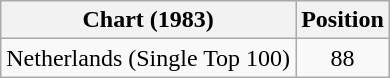<table class="wikitable">
<tr>
<th>Chart (1983)</th>
<th>Position</th>
</tr>
<tr>
<td>Netherlands (Single Top 100)</td>
<td align="center">88</td>
</tr>
</table>
